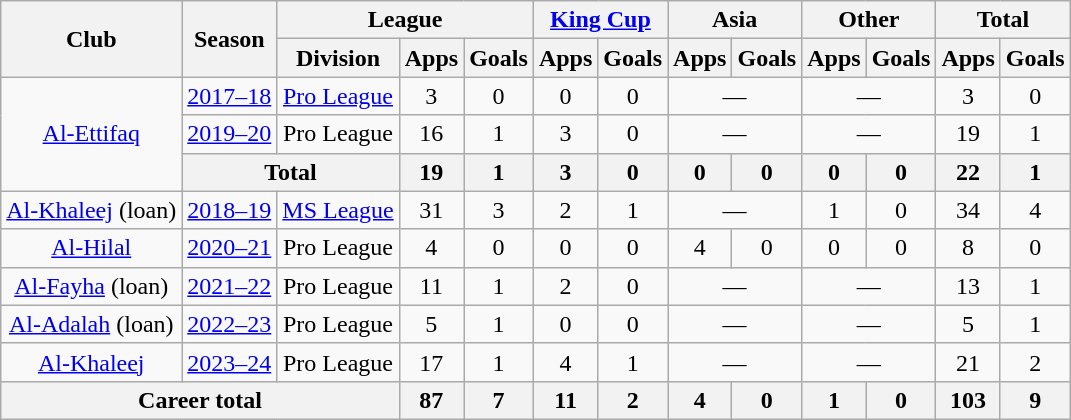<table class=wikitable style=text-align:center>
<tr>
<th rowspan="2">Club</th>
<th rowspan="2">Season</th>
<th colspan="3">League</th>
<th colspan="2"><a href='#'>King Cup</a></th>
<th colspan="2">Asia</th>
<th colspan="2">Other</th>
<th colspan="2">Total</th>
</tr>
<tr>
<th>Division</th>
<th>Apps</th>
<th>Goals</th>
<th>Apps</th>
<th>Goals</th>
<th>Apps</th>
<th>Goals</th>
<th>Apps</th>
<th>Goals</th>
<th>Apps</th>
<th>Goals</th>
</tr>
<tr>
<td rowspan="3"><a href='#'>Al-Ettifaq</a></td>
<td><a href='#'>2017–18</a></td>
<td><a href='#'>Pro League</a></td>
<td>3</td>
<td>0</td>
<td>0</td>
<td>0</td>
<td colspan="2">—</td>
<td colspan="2">—</td>
<td>3</td>
<td>0</td>
</tr>
<tr>
<td><a href='#'>2019–20</a></td>
<td>Pro League</td>
<td>16</td>
<td>1</td>
<td>3</td>
<td>0</td>
<td colspan="2">—</td>
<td colspan="2">—</td>
<td>19</td>
<td>1</td>
</tr>
<tr>
<th colspan="2">Total</th>
<th>19</th>
<th>1</th>
<th>3</th>
<th>0</th>
<th>0</th>
<th>0</th>
<th>0</th>
<th>0</th>
<th>22</th>
<th>1</th>
</tr>
<tr>
<td><a href='#'>Al-Khaleej</a> (loan)</td>
<td><a href='#'>2018–19</a></td>
<td><a href='#'>MS League</a></td>
<td>31</td>
<td>3</td>
<td>2</td>
<td>1</td>
<td colspan="2">—</td>
<td>1</td>
<td>0</td>
<td>34</td>
<td>4</td>
</tr>
<tr>
<td><a href='#'>Al-Hilal</a></td>
<td><a href='#'>2020–21</a></td>
<td>Pro League</td>
<td>4</td>
<td>0</td>
<td>0</td>
<td>0</td>
<td>4</td>
<td>0</td>
<td>0</td>
<td>0</td>
<td>8</td>
<td>0</td>
</tr>
<tr>
<td><a href='#'>Al-Fayha</a> (loan)</td>
<td><a href='#'>2021–22</a></td>
<td>Pro League</td>
<td>11</td>
<td>1</td>
<td>2</td>
<td>0</td>
<td colspan="2">—</td>
<td colspan="2">—</td>
<td>13</td>
<td>1</td>
</tr>
<tr>
<td><a href='#'>Al-Adalah</a> (loan)</td>
<td><a href='#'>2022–23</a></td>
<td>Pro League</td>
<td>5</td>
<td>1</td>
<td>0</td>
<td>0</td>
<td colspan="2">—</td>
<td colspan="2">—</td>
<td>5</td>
<td>1</td>
</tr>
<tr>
<td><a href='#'>Al-Khaleej</a></td>
<td><a href='#'>2023–24</a></td>
<td>Pro League</td>
<td>17</td>
<td>1</td>
<td>4</td>
<td>1</td>
<td colspan="2">—</td>
<td colspan="2">—</td>
<td>21</td>
<td>2</td>
</tr>
<tr>
<th colspan="3">Career total</th>
<th>87</th>
<th>7</th>
<th>11</th>
<th>2</th>
<th>4</th>
<th>0</th>
<th>1</th>
<th>0</th>
<th>103</th>
<th>9</th>
</tr>
</table>
